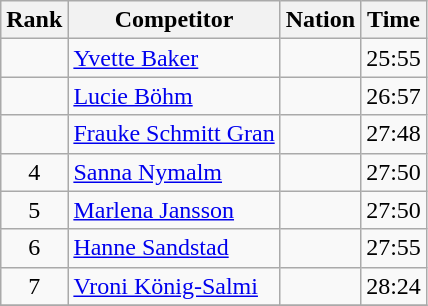<table class="wikitable sortable" style="text-align:left">
<tr>
<th data-sort-type="number">Rank</th>
<th class="unsortable">Competitor</th>
<th>Nation</th>
<th>Time</th>
</tr>
<tr>
<td style="text-align:center"></td>
<td><a href='#'>Yvette Baker</a></td>
<td></td>
<td style="text-align:right">25:55</td>
</tr>
<tr>
<td style="text-align:center"></td>
<td><a href='#'>Lucie Böhm </a></td>
<td></td>
<td style="text-align:right">26:57</td>
</tr>
<tr>
<td style="text-align:center"></td>
<td><a href='#'>Frauke Schmitt Gran</a></td>
<td></td>
<td style="text-align:right">27:48</td>
</tr>
<tr>
<td style="text-align:center">4</td>
<td><a href='#'>Sanna Nymalm</a></td>
<td></td>
<td style="text-align:right">27:50</td>
</tr>
<tr>
<td style="text-align:center">5</td>
<td><a href='#'>Marlena Jansson</a></td>
<td></td>
<td style="text-align:right">27:50</td>
</tr>
<tr>
<td style="text-align:center">6</td>
<td><a href='#'>Hanne Sandstad</a></td>
<td></td>
<td style="text-align:right">27:55</td>
</tr>
<tr>
<td style="text-align:center">7</td>
<td><a href='#'>Vroni König-Salmi</a></td>
<td></td>
<td style="text-align:right">28:24</td>
</tr>
<tr>
</tr>
</table>
